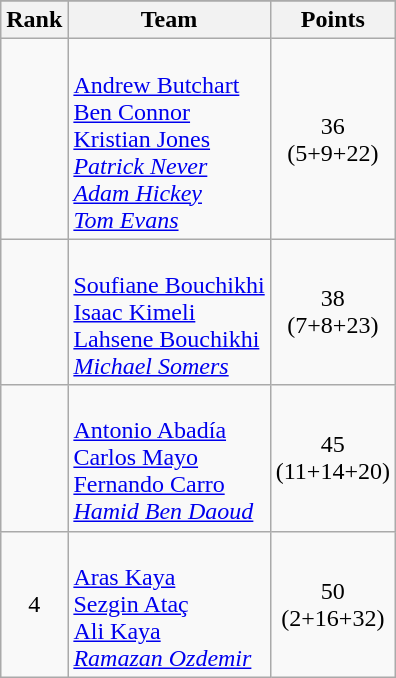<table class="wikitable sortable" style="text-align:center;">
<tr>
</tr>
<tr>
<th>Rank</th>
<th>Team</th>
<th>Points</th>
</tr>
<tr>
<td></td>
<td align=left><br><a href='#'>Andrew Butchart</a><br><a href='#'>Ben Connor</a><br><a href='#'>Kristian Jones</a><br><em><a href='#'>Patrick Never</a></em><br><em><a href='#'>Adam Hickey</a></em><br><em><a href='#'>Tom Evans</a></em></td>
<td>36<br>(5+9+22)</td>
</tr>
<tr>
<td></td>
<td align=left><br><a href='#'>Soufiane Bouchikhi</a><br><a href='#'>Isaac Kimeli</a><br><a href='#'>Lahsene Bouchikhi</a><br><em><a href='#'>Michael Somers</a></em></td>
<td>38<br>(7+8+23)</td>
</tr>
<tr>
<td></td>
<td align=left><br><a href='#'>Antonio Abadía</a><br><a href='#'>Carlos Mayo</a><br><a href='#'>Fernando Carro</a><br><em><a href='#'>Hamid Ben Daoud</a></em></td>
<td>45<br>(11+14+20)</td>
</tr>
<tr>
<td>4</td>
<td align=left><br><a href='#'>Aras Kaya</a><br><a href='#'>Sezgin Ataç</a><br><a href='#'>Ali Kaya</a><br><em><a href='#'>Ramazan Ozdemir</a></em></td>
<td>50<br>(2+16+32)</td>
</tr>
</table>
